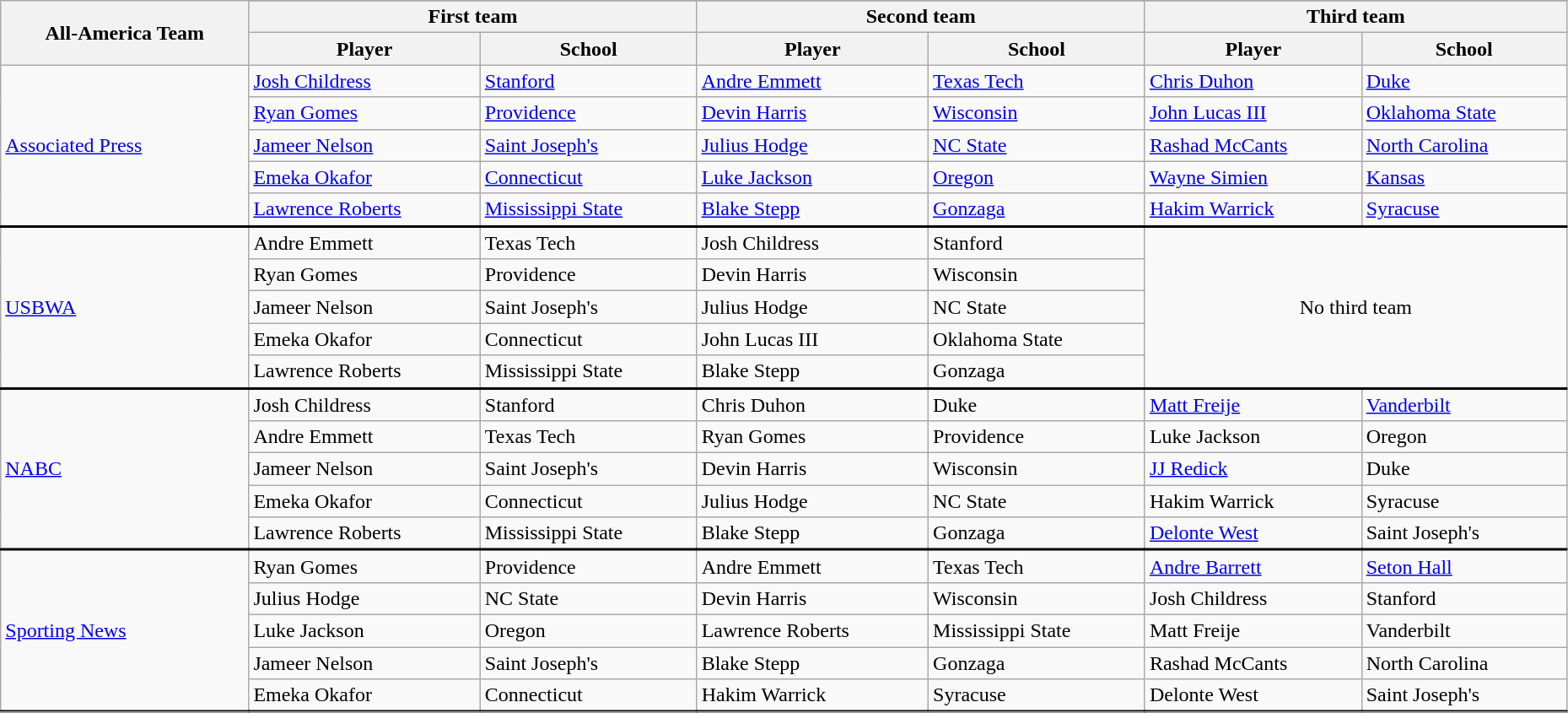<table class="wikitable" style="width:98%;">
<tr>
<th rowspan=3>All-America Team</th>
</tr>
<tr>
<th colspan=2>First team</th>
<th colspan=2>Second team</th>
<th colspan=2>Third team</th>
</tr>
<tr>
<th>Player</th>
<th>School</th>
<th>Player</th>
<th>School</th>
<th>Player</th>
<th>School</th>
</tr>
<tr>
<td rowspan=5><a href='#'>Associated Press</a></td>
<td><a href='#'>Josh Childress</a></td>
<td><a href='#'>Stanford</a></td>
<td><a href='#'>Andre Emmett</a></td>
<td><a href='#'>Texas Tech</a></td>
<td><a href='#'>Chris Duhon</a></td>
<td><a href='#'>Duke</a></td>
</tr>
<tr>
<td><a href='#'>Ryan Gomes</a></td>
<td><a href='#'>Providence</a></td>
<td><a href='#'>Devin Harris</a></td>
<td><a href='#'>Wisconsin</a></td>
<td><a href='#'>John Lucas III</a></td>
<td><a href='#'>Oklahoma State</a></td>
</tr>
<tr>
<td><a href='#'>Jameer Nelson</a></td>
<td><a href='#'>Saint Joseph's</a></td>
<td><a href='#'>Julius Hodge</a></td>
<td><a href='#'>NC State</a></td>
<td><a href='#'>Rashad McCants</a></td>
<td><a href='#'>North Carolina</a></td>
</tr>
<tr>
<td><a href='#'>Emeka Okafor</a></td>
<td><a href='#'>Connecticut</a></td>
<td><a href='#'>Luke Jackson</a></td>
<td><a href='#'>Oregon</a></td>
<td><a href='#'>Wayne Simien</a></td>
<td><a href='#'>Kansas</a></td>
</tr>
<tr>
<td><a href='#'>Lawrence Roberts</a></td>
<td><a href='#'>Mississippi State</a></td>
<td><a href='#'>Blake Stepp</a></td>
<td><a href='#'>Gonzaga</a></td>
<td><a href='#'>Hakim Warrick</a></td>
<td><a href='#'>Syracuse</a></td>
</tr>
<tr style = "border-top:2px solid black;">
<td rowspan=5><a href='#'>USBWA</a></td>
<td>Andre Emmett</td>
<td>Texas Tech</td>
<td>Josh Childress</td>
<td>Stanford</td>
<td rowspan=5 colspan=3 align=center>No third team</td>
</tr>
<tr>
<td>Ryan Gomes</td>
<td>Providence</td>
<td>Devin Harris</td>
<td>Wisconsin</td>
</tr>
<tr>
<td>Jameer Nelson</td>
<td>Saint Joseph's</td>
<td>Julius Hodge</td>
<td>NC State</td>
</tr>
<tr>
<td>Emeka Okafor</td>
<td>Connecticut</td>
<td>John Lucas III</td>
<td>Oklahoma State</td>
</tr>
<tr>
<td>Lawrence Roberts</td>
<td>Mississippi State</td>
<td>Blake Stepp</td>
<td>Gonzaga</td>
</tr>
<tr style = "border-top:2px solid black;">
<td rowspan=5><a href='#'>NABC</a></td>
<td>Josh Childress</td>
<td>Stanford</td>
<td>Chris Duhon</td>
<td>Duke</td>
<td><a href='#'>Matt Freije</a></td>
<td><a href='#'>Vanderbilt</a></td>
</tr>
<tr>
<td>Andre Emmett</td>
<td>Texas Tech</td>
<td>Ryan Gomes</td>
<td>Providence</td>
<td>Luke Jackson</td>
<td>Oregon</td>
</tr>
<tr>
<td>Jameer Nelson</td>
<td>Saint Joseph's</td>
<td>Devin Harris</td>
<td>Wisconsin</td>
<td><a href='#'>JJ Redick</a></td>
<td>Duke</td>
</tr>
<tr>
<td>Emeka Okafor</td>
<td>Connecticut</td>
<td>Julius Hodge</td>
<td>NC State</td>
<td>Hakim Warrick</td>
<td>Syracuse</td>
</tr>
<tr>
<td>Lawrence Roberts</td>
<td>Mississippi State</td>
<td>Blake Stepp</td>
<td>Gonzaga</td>
<td><a href='#'>Delonte West</a></td>
<td>Saint Joseph's</td>
</tr>
<tr style = "border-top:2px solid black;">
<td rowspan=5><a href='#'>Sporting News</a></td>
<td>Ryan Gomes</td>
<td>Providence</td>
<td>Andre Emmett</td>
<td>Texas Tech</td>
<td><a href='#'>Andre Barrett</a></td>
<td><a href='#'>Seton Hall</a></td>
</tr>
<tr>
<td>Julius Hodge</td>
<td>NC State</td>
<td>Devin Harris</td>
<td>Wisconsin</td>
<td>Josh Childress</td>
<td>Stanford</td>
</tr>
<tr>
<td>Luke Jackson</td>
<td>Oregon</td>
<td>Lawrence Roberts</td>
<td>Mississippi State</td>
<td>Matt Freije</td>
<td>Vanderbilt</td>
</tr>
<tr>
<td>Jameer Nelson</td>
<td>Saint Joseph's</td>
<td>Blake Stepp</td>
<td>Gonzaga</td>
<td>Rashad McCants</td>
<td>North Carolina</td>
</tr>
<tr>
<td>Emeka Okafor</td>
<td>Connecticut</td>
<td>Hakim Warrick</td>
<td>Syracuse</td>
<td>Delonte West</td>
<td>Saint Joseph's</td>
</tr>
<tr style = "border-top:2px solid black;">
</tr>
</table>
